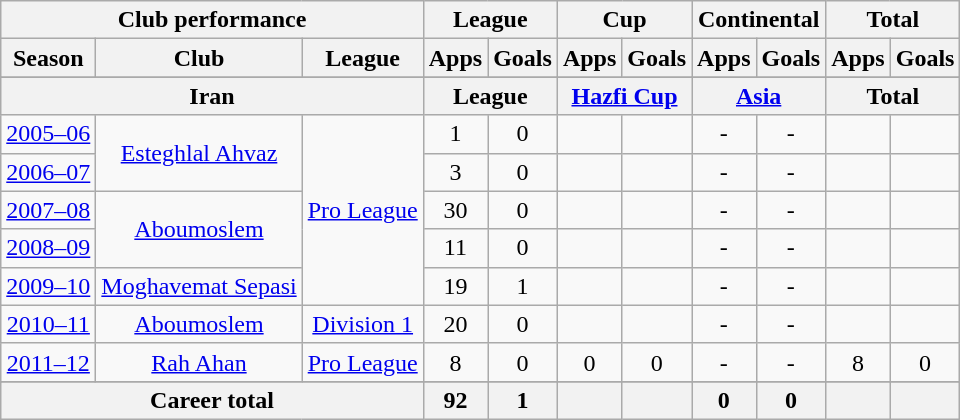<table class="wikitable" style="text-align:center">
<tr>
<th colspan=3>Club performance</th>
<th colspan=2>League</th>
<th colspan=2>Cup</th>
<th colspan=2>Continental</th>
<th colspan=2>Total</th>
</tr>
<tr>
<th>Season</th>
<th>Club</th>
<th>League</th>
<th>Apps</th>
<th>Goals</th>
<th>Apps</th>
<th>Goals</th>
<th>Apps</th>
<th>Goals</th>
<th>Apps</th>
<th>Goals</th>
</tr>
<tr>
</tr>
<tr>
<th colspan=3>Iran</th>
<th colspan=2>League</th>
<th colspan=2><a href='#'>Hazfi Cup</a></th>
<th colspan=2><a href='#'>Asia</a></th>
<th colspan=2>Total</th>
</tr>
<tr>
<td><a href='#'>2005–06</a></td>
<td rowspan="2"><a href='#'>Esteghlal Ahvaz</a></td>
<td rowspan="5"><a href='#'>Pro League</a></td>
<td>1</td>
<td>0</td>
<td></td>
<td></td>
<td>-</td>
<td>-</td>
<td></td>
<td></td>
</tr>
<tr>
<td><a href='#'>2006–07</a></td>
<td>3</td>
<td>0</td>
<td></td>
<td></td>
<td>-</td>
<td>-</td>
<td></td>
<td></td>
</tr>
<tr>
<td><a href='#'>2007–08</a></td>
<td rowspan="2"><a href='#'>Aboumoslem</a></td>
<td>30</td>
<td>0</td>
<td></td>
<td></td>
<td>-</td>
<td>-</td>
<td></td>
<td></td>
</tr>
<tr>
<td><a href='#'>2008–09</a></td>
<td>11</td>
<td>0</td>
<td></td>
<td></td>
<td>-</td>
<td>-</td>
<td></td>
<td></td>
</tr>
<tr>
<td><a href='#'>2009–10</a></td>
<td><a href='#'>Moghavemat Sepasi</a></td>
<td>19</td>
<td>1</td>
<td></td>
<td></td>
<td>-</td>
<td>-</td>
<td></td>
<td></td>
</tr>
<tr>
<td><a href='#'>2010–11</a></td>
<td><a href='#'>Aboumoslem</a></td>
<td><a href='#'>Division 1</a></td>
<td>20</td>
<td>0</td>
<td></td>
<td></td>
<td>-</td>
<td>-</td>
<td></td>
<td></td>
</tr>
<tr>
<td><a href='#'>2011–12</a></td>
<td><a href='#'>Rah Ahan</a></td>
<td rowspan="1"><a href='#'>Pro League</a></td>
<td>8</td>
<td>0</td>
<td>0</td>
<td>0</td>
<td>-</td>
<td>-</td>
<td>8</td>
<td>0</td>
</tr>
<tr>
</tr>
<tr>
<th colspan=3>Career total</th>
<th>92</th>
<th>1</th>
<th></th>
<th></th>
<th>0</th>
<th>0</th>
<th></th>
<th></th>
</tr>
</table>
